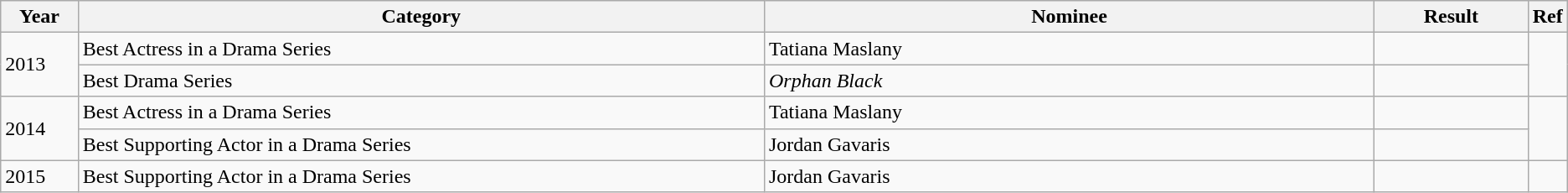<table class="wikitable">
<tr>
<th width=5%>Year</th>
<th width=45%>Category</th>
<th width=40%>Nominee</th>
<th width=10%>Result</th>
<th width=3%>Ref</th>
</tr>
<tr>
<td rowspan=2>2013</td>
<td>Best Actress in a Drama Series</td>
<td>Tatiana Maslany</td>
<td></td>
<td rowspan=2></td>
</tr>
<tr>
<td>Best Drama Series</td>
<td><em>Orphan Black</em></td>
<td></td>
</tr>
<tr>
<td rowspan=2>2014</td>
<td>Best Actress in a Drama Series</td>
<td>Tatiana Maslany</td>
<td></td>
<td rowspan=2></td>
</tr>
<tr>
<td>Best Supporting Actor in a Drama Series</td>
<td>Jordan Gavaris</td>
<td></td>
</tr>
<tr>
<td>2015</td>
<td>Best Supporting Actor in a Drama Series</td>
<td>Jordan Gavaris</td>
<td></td>
<td></td>
</tr>
</table>
